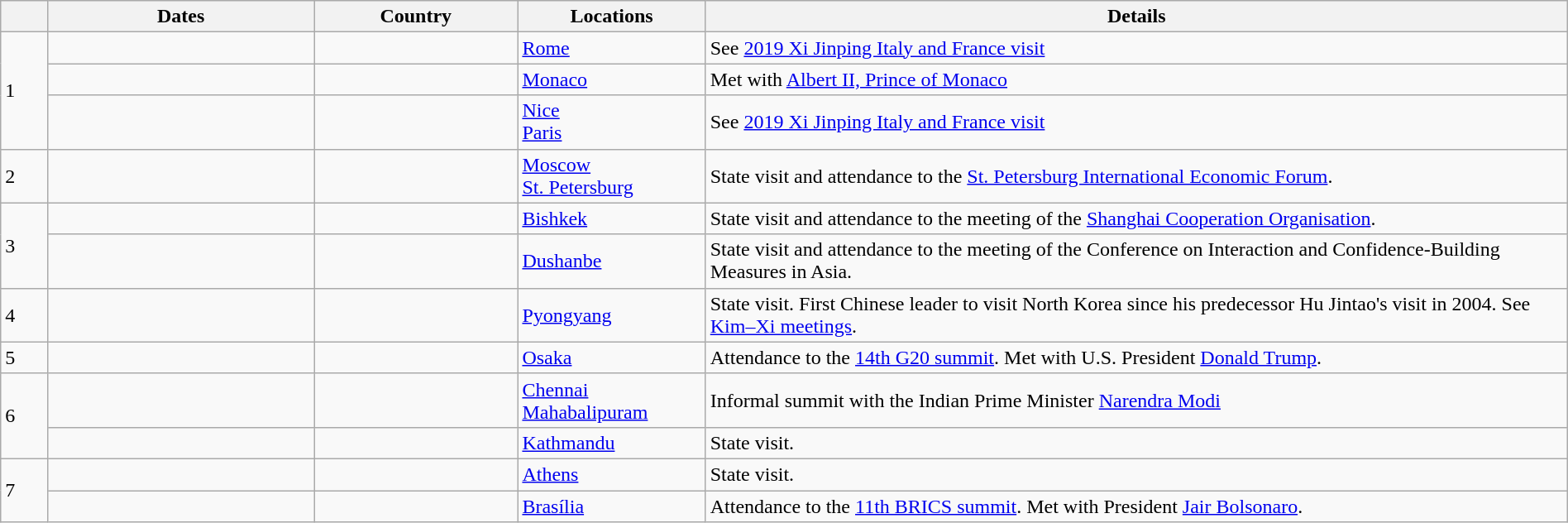<table class="wikitable sortable" style="margin:1em auto 1em auto;">
<tr>
<th style="width: 3%;"></th>
<th style="width: 17%;">Dates</th>
<th style="width: 13%;">Country</th>
<th style="width: 12%;">Locations</th>
<th style="width: 55%;">Details</th>
</tr>
<tr>
<td rowspan=3>1</td>
<td></td>
<td></td>
<td><a href='#'>Rome</a></td>
<td>See <a href='#'>2019 Xi Jinping Italy and France visit</a></td>
</tr>
<tr>
<td></td>
<td></td>
<td><a href='#'>Monaco</a></td>
<td>Met with <a href='#'>Albert II, Prince of Monaco</a></td>
</tr>
<tr>
<td></td>
<td></td>
<td><a href='#'>Nice</a><br><a href='#'>Paris</a></td>
<td>See <a href='#'>2019 Xi Jinping Italy and France visit</a></td>
</tr>
<tr>
<td>2</td>
<td></td>
<td></td>
<td><a href='#'>Moscow</a><br><a href='#'>St. Petersburg</a></td>
<td>State visit and attendance to the <a href='#'>St. Petersburg International Economic Forum</a>.</td>
</tr>
<tr>
<td rowspan=2>3</td>
<td></td>
<td></td>
<td><a href='#'>Bishkek</a></td>
<td>State visit and attendance to the meeting of the <a href='#'>Shanghai Cooperation Organisation</a>.</td>
</tr>
<tr>
<td></td>
<td></td>
<td><a href='#'>Dushanbe</a></td>
<td>State visit and attendance to the meeting of the Conference on Interaction and Confidence-Building Measures in Asia.</td>
</tr>
<tr>
<td>4</td>
<td></td>
<td></td>
<td><a href='#'>Pyongyang</a></td>
<td>State visit. First Chinese leader to visit North Korea since his predecessor Hu Jintao's visit in 2004. See <a href='#'>Kim–Xi meetings</a>.</td>
</tr>
<tr>
<td>5</td>
<td></td>
<td></td>
<td><a href='#'>Osaka</a></td>
<td>Attendance to the <a href='#'>14th G20 summit</a>. Met with U.S. President <a href='#'>Donald Trump</a>.</td>
</tr>
<tr>
<td rowspan=2>6</td>
<td></td>
<td></td>
<td><a href='#'>Chennai</a> <a href='#'>Mahabalipuram</a></td>
<td>Informal summit with the Indian Prime Minister <a href='#'>Narendra Modi</a></td>
</tr>
<tr>
<td></td>
<td></td>
<td><a href='#'>Kathmandu</a></td>
<td>State visit.</td>
</tr>
<tr>
<td rowspan=2>7</td>
<td></td>
<td></td>
<td><a href='#'>Athens</a></td>
<td>State visit.</td>
</tr>
<tr>
<td></td>
<td></td>
<td><a href='#'>Brasília</a></td>
<td>Attendance to the <a href='#'>11th BRICS summit</a>. Met with President <a href='#'>Jair Bolsonaro</a>.</td>
</tr>
</table>
